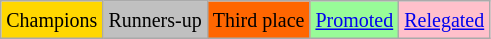<table class="wikitable">
<tr>
<td bgcolor=gold><small>Champions</small></td>
<td bgcolor=silver><small>Runners-up</small></td>
<td bgcolor=ff6600><small>Third place</small></td>
<td bgcolor=palegreen><small><a href='#'>Promoted</a></small></td>
<td bgcolor=pink><small><a href='#'>Relegated</a></small></td>
</tr>
</table>
